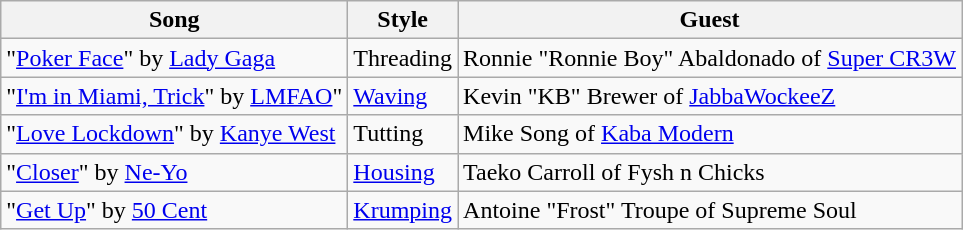<table class="wikitable" style="white-space:nowrap;" fixed;">
<tr>
<th>Song</th>
<th>Style</th>
<th>Guest</th>
</tr>
<tr>
<td>"<a href='#'>Poker Face</a>" by <a href='#'>Lady Gaga</a></td>
<td>Threading</td>
<td>Ronnie  "Ronnie Boy" Abaldonado of <a href='#'>Super CR3W</a></td>
</tr>
<tr>
<td>"<a href='#'>I'm in Miami, Trick</a>" by <a href='#'>LMFAO</a>"</td>
<td><a href='#'>Waving</a></td>
<td>Kevin "KB" Brewer of <a href='#'>JabbaWockeeZ</a></td>
</tr>
<tr>
<td>"<a href='#'>Love Lockdown</a>" by <a href='#'>Kanye West</a></td>
<td>Tutting</td>
<td>Mike Song of <a href='#'>Kaba Modern</a></td>
</tr>
<tr>
<td>"<a href='#'>Closer</a>" by <a href='#'>Ne-Yo</a></td>
<td><a href='#'>Housing</a></td>
<td>Taeko Carroll of Fysh n Chicks</td>
</tr>
<tr>
<td>"<a href='#'>Get Up</a>" by <a href='#'>50 Cent</a></td>
<td><a href='#'>Krumping</a></td>
<td>Antoine "Frost" Troupe of Supreme Soul</td>
</tr>
</table>
